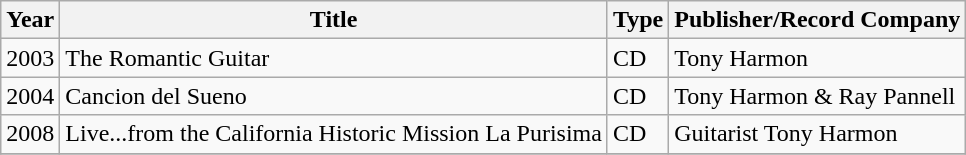<table class="wikitable">
<tr>
<th align="left">Year</th>
<th align="212">Title</th>
<th align="left">Type</th>
<th align="left">Publisher/Record Company</th>
</tr>
<tr>
<td align="left">2003</td>
<td align="left">The Romantic Guitar</td>
<td align="left">CD</td>
<td align="left">Tony Harmon</td>
</tr>
<tr>
<td align="left">2004</td>
<td align="left">Cancion del Sueno</td>
<td align="left">CD</td>
<td align="left">Tony Harmon & Ray Pannell</td>
</tr>
<tr>
<td align="left">2008</td>
<td align="left">Live...from the California Historic Mission La Purisima</td>
<td align="left">CD</td>
<td align="left">Guitarist Tony Harmon</td>
</tr>
<tr>
</tr>
</table>
